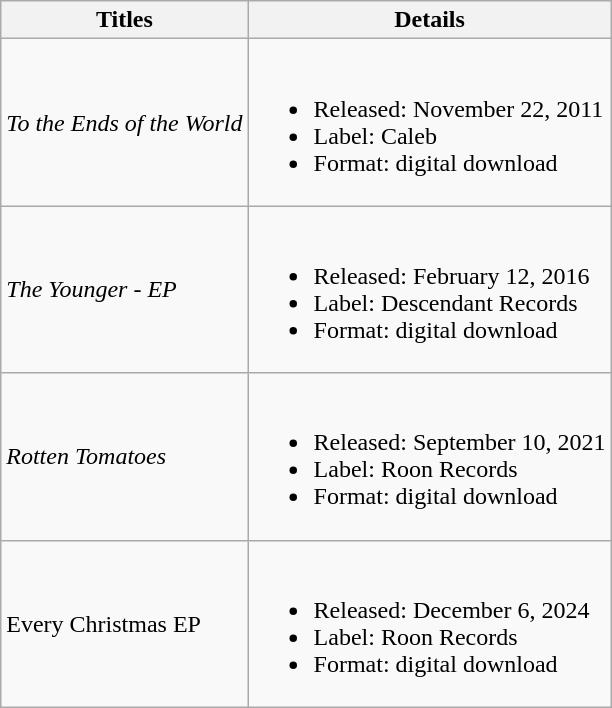<table class="wikitable">
<tr>
<th>Titles</th>
<th>Details</th>
</tr>
<tr>
<td><em>To the Ends of the World</em></td>
<td><br><ul><li>Released: November 22, 2011</li><li>Label: Caleb</li><li>Format: digital download</li></ul></td>
</tr>
<tr>
<td><em>The Younger - EP</em></td>
<td><br><ul><li>Released: February 12, 2016</li><li>Label: Descendant Records</li><li>Format: digital download</li></ul></td>
</tr>
<tr>
<td><em>Rotten Tomatoes</em></td>
<td><br><ul><li>Released: September 10, 2021</li><li>Label: Roon Records</li><li>Format: digital download</li></ul></td>
</tr>
<tr>
<td>Every Christmas EP</td>
<td><br><ul><li>Released: December 6, 2024</li><li>Label: Roon Records</li><li>Format: digital download</li></ul></td>
</tr>
</table>
